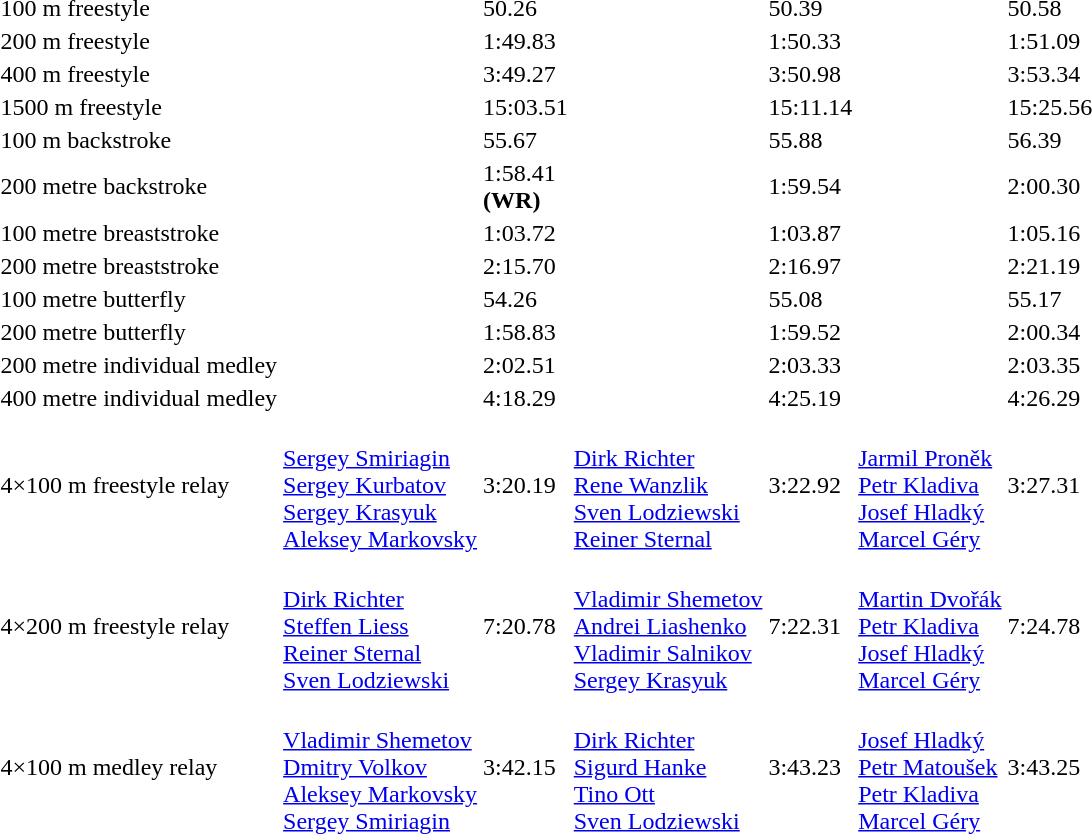<table>
<tr>
<td>100 m freestyle</td>
<td></td>
<td>50.26</td>
<td></td>
<td>50.39</td>
<td></td>
<td>50.58</td>
</tr>
<tr>
<td>200 m freestyle</td>
<td></td>
<td>1:49.83</td>
<td></td>
<td>1:50.33</td>
<td></td>
<td>1:51.09</td>
</tr>
<tr>
<td>400 m freestyle</td>
<td></td>
<td>3:49.27</td>
<td></td>
<td>3:50.98</td>
<td></td>
<td>3:53.34</td>
</tr>
<tr>
<td>1500 m freestyle</td>
<td></td>
<td>15:03.51</td>
<td></td>
<td>15:11.14</td>
<td></td>
<td>15:25.56</td>
</tr>
<tr>
<td>100 m backstroke</td>
<td></td>
<td>55.67</td>
<td></td>
<td>55.88</td>
<td></td>
<td>56.39</td>
</tr>
<tr>
<td>200 metre backstroke</td>
<td></td>
<td>1:58.41 <br> <strong>(WR)</strong></td>
<td></td>
<td>1:59.54</td>
<td></td>
<td>2:00.30</td>
</tr>
<tr>
<td>100 metre breaststroke</td>
<td></td>
<td>1:03.72</td>
<td></td>
<td>1:03.87</td>
<td></td>
<td>1:05.16</td>
</tr>
<tr>
<td>200 metre breaststroke</td>
<td></td>
<td>2:15.70</td>
<td></td>
<td>2:16.97</td>
<td></td>
<td>2:21.19</td>
</tr>
<tr>
<td>100 metre butterfly</td>
<td></td>
<td>54.26</td>
<td></td>
<td>55.08</td>
<td></td>
<td>55.17</td>
</tr>
<tr>
<td>200 metre butterfly</td>
<td></td>
<td>1:58.83</td>
<td></td>
<td>1:59.52</td>
<td></td>
<td>2:00.34</td>
</tr>
<tr>
<td>200 metre individual medley</td>
<td></td>
<td>2:02.51</td>
<td></td>
<td>2:03.33</td>
<td></td>
<td>2:03.35</td>
</tr>
<tr>
<td>400 metre individual medley</td>
<td></td>
<td>4:18.29</td>
<td></td>
<td>4:25.19</td>
<td></td>
<td>4:26.29</td>
</tr>
<tr>
<td>4×100 m freestyle relay</td>
<td><br> <a href='#'>Sergey Smiriagin</a><br><a href='#'>Sergey Kurbatov</a><br> <a href='#'>Sergey Krasyuk</a><br> <a href='#'>Aleksey Markovsky</a><br></td>
<td>3:20.19</td>
<td><br> <a href='#'>Dirk Richter</a><br> <a href='#'>Rene Wanzlik</a><br><a href='#'>Sven Lodziewski</a><br> <a href='#'>Reiner Sternal</a><br></td>
<td>3:22.92</td>
<td><br> <a href='#'>Jarmil Proněk</a><br> <a href='#'>Petr Kladiva</a><br> <a href='#'>Josef Hladký</a><br> <a href='#'>Marcel Géry</a><br></td>
<td>3:27.31</td>
</tr>
<tr>
<td>4×200 m freestyle relay</td>
<td><br> <a href='#'>Dirk Richter</a><br> <a href='#'>Steffen Liess</a><br> <a href='#'>Reiner Sternal</a><br> <a href='#'>Sven Lodziewski</a><br></td>
<td>7:20.78</td>
<td><br> <a href='#'>Vladimir Shemetov</a><br> <a href='#'>Andrei Liashenko</a><br> <a href='#'>Vladimir Salnikov</a><br> <a href='#'>Sergey Krasyuk</a></td>
<td>7:22.31</td>
<td><br> <a href='#'>Martin Dvořák</a><br> <a href='#'>Petr Kladiva</a><br> <a href='#'>Josef Hladký</a><br> <a href='#'>Marcel Géry</a></td>
<td>7:24.78</td>
</tr>
<tr>
<td>4×100 m medley relay</td>
<td><br> <a href='#'>Vladimir Shemetov</a><br> <a href='#'>Dmitry Volkov</a><br> <a href='#'>Aleksey Markovsky</a><br> <a href='#'>Sergey Smiriagin</a></td>
<td>3:42.15</td>
<td><br> <a href='#'>Dirk Richter</a><br> <a href='#'>Sigurd Hanke</a><br> <a href='#'>Tino Ott</a><br> <a href='#'>Sven Lodziewski</a><br></td>
<td>3:43.23</td>
<td><br> <a href='#'>Josef Hladký</a><br> <a href='#'>Petr Matoušek</a><br> <a href='#'>Petr Kladiva</a><br> <a href='#'>Marcel Géry</a></td>
<td>3:43.25</td>
</tr>
</table>
